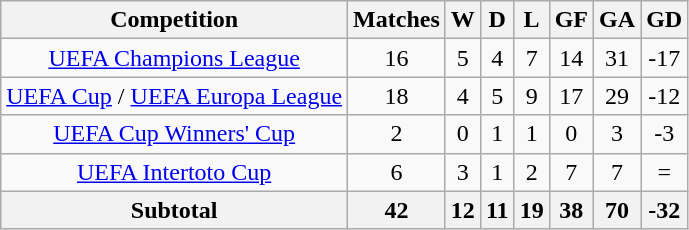<table class="wikitable sortable" style="text-align:center">
<tr>
<th>Competition</th>
<th>Matches</th>
<th>W</th>
<th>D</th>
<th>L</th>
<th>GF</th>
<th>GA</th>
<th>GD</th>
</tr>
<tr>
<td><a href='#'>UEFA Champions League</a></td>
<td>16</td>
<td>5</td>
<td>4</td>
<td>7</td>
<td>14</td>
<td>31</td>
<td>-17</td>
</tr>
<tr>
<td><a href='#'>UEFA Cup</a> / <a href='#'>UEFA Europa League</a></td>
<td>18</td>
<td>4</td>
<td>5</td>
<td>9</td>
<td>17</td>
<td>29</td>
<td>-12</td>
</tr>
<tr>
<td><a href='#'>UEFA Cup Winners' Cup</a></td>
<td>2</td>
<td>0</td>
<td>1</td>
<td>1</td>
<td>0</td>
<td>3</td>
<td>-3</td>
</tr>
<tr>
<td><a href='#'>UEFA Intertoto Cup</a></td>
<td>6</td>
<td>3</td>
<td>1</td>
<td>2</td>
<td>7</td>
<td>7</td>
<td>=</td>
</tr>
<tr>
<th>Subtotal</th>
<th>42</th>
<th>12</th>
<th>11</th>
<th>19</th>
<th>38</th>
<th>70</th>
<th>-32</th>
</tr>
</table>
